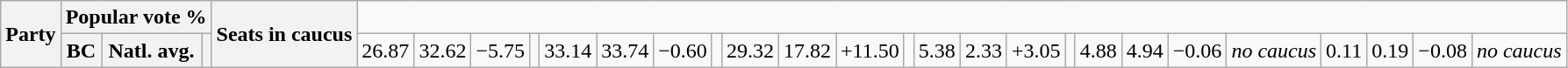<table class=wikitable style="text-align:right;">
<tr>
<th colspan=2 rowspan="2">Party</th>
<th colspan=3>Popular vote %</th>
<th rowspan=2>Seats in caucus</th>
</tr>
<tr>
<th>BC</th>
<th>Natl. avg.</th>
<th><br></th>
<td>26.87</td>
<td>32.62</td>
<td>−5.75</td>
<td><br></td>
<td>33.14</td>
<td>33.74</td>
<td>−0.60</td>
<td><br></td>
<td>29.32</td>
<td>17.82</td>
<td>+11.50</td>
<td><br></td>
<td>5.38</td>
<td>2.33</td>
<td>+3.05</td>
<td><br></td>
<td>4.88</td>
<td>4.94</td>
<td>−0.06</td>
<td style="text-align:center;"><em>no caucus</em><br></td>
<td>0.11</td>
<td>0.19</td>
<td>−0.08</td>
<td style="text-align:center;"><em>no caucus</em></td>
</tr>
</table>
